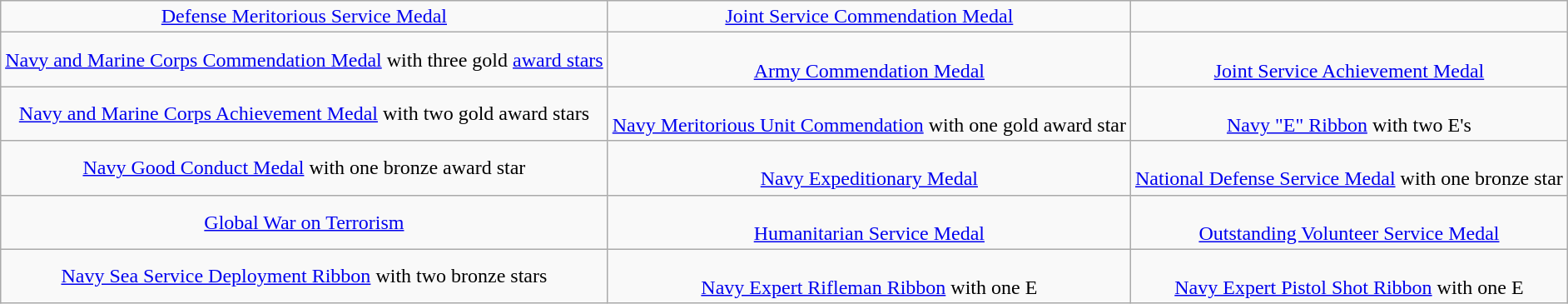<table class="wikitable" style="margin-left: auto; margin-right: auto; text-align: center; margin-bottom: -1px;">
<tr>
<td><a href='#'>Defense Meritorious Service Medal</a></td>
<td><a href='#'>Joint Service Commendation Medal</a></td>
</tr>
<tr>
<td><a href='#'>Navy and Marine Corps Commendation Medal</a> with three gold <a href='#'>award stars</a></td>
<td><br><a href='#'>Army Commendation Medal</a></td>
<td><br><a href='#'>Joint Service Achievement Medal</a></td>
</tr>
<tr>
<td><a href='#'>Navy and Marine Corps Achievement Medal</a> with two gold award stars</td>
<td><br><a href='#'>Navy Meritorious Unit Commendation</a> with one gold award star</td>
<td><br><a href='#'>Navy "E" Ribbon</a> with two E's</td>
</tr>
<tr>
<td><a href='#'>Navy Good Conduct Medal</a> with one bronze award star</td>
<td><br><a href='#'>Navy Expeditionary Medal</a></td>
<td><br><a href='#'>National Defense Service Medal</a> with one bronze star</td>
</tr>
<tr>
<td><a href='#'>Global War on Terrorism</a></td>
<td><br><a href='#'>Humanitarian Service Medal</a></td>
<td><br><a href='#'>Outstanding Volunteer Service Medal</a></td>
</tr>
<tr>
<td><a href='#'>Navy Sea Service Deployment Ribbon</a> with two bronze stars</td>
<td><br><a href='#'>Navy Expert Rifleman Ribbon</a> with one E</td>
<td><br><a href='#'>Navy Expert Pistol Shot Ribbon</a> with one E</td>
</tr>
</table>
